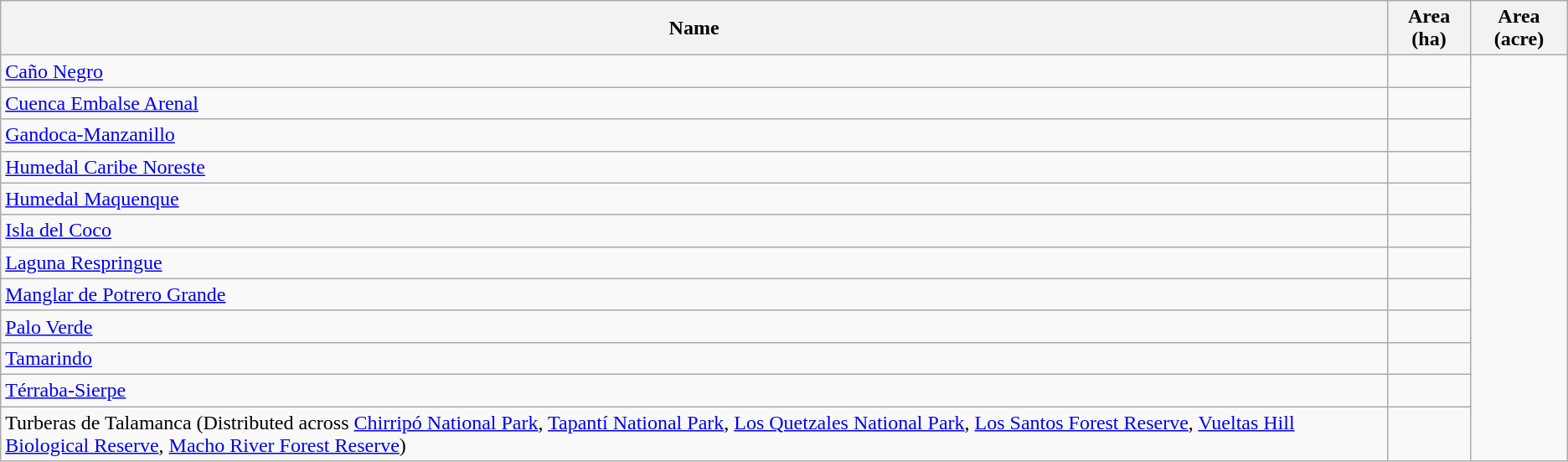<table class="wikitable sortable">
<tr>
<th scope="col" align=left>Name</th>
<th scope="col">Area (ha)</th>
<th scope="col">Area (acre)</th>
</tr>
<tr ---->
<td><a href='#'>Caño Negro</a></td>
<td></td>
</tr>
<tr ---->
<td><a href='#'>Cuenca Embalse Arenal</a></td>
<td></td>
</tr>
<tr ---->
<td><a href='#'>Gandoca-Manzanillo</a></td>
<td></td>
</tr>
<tr ---->
<td><a href='#'>Humedal Caribe Noreste</a></td>
<td></td>
</tr>
<tr ---->
<td><a href='#'>Humedal Maquenque</a></td>
<td></td>
</tr>
<tr ---->
<td><a href='#'>Isla del Coco</a></td>
<td></td>
</tr>
<tr ---->
<td><a href='#'>Laguna Respringue</a></td>
<td></td>
</tr>
<tr ---->
<td><a href='#'>Manglar de Potrero Grande</a></td>
<td></td>
</tr>
<tr ---->
<td><a href='#'>Palo Verde</a></td>
<td></td>
</tr>
<tr ---->
<td><a href='#'>Tamarindo</a></td>
<td></td>
</tr>
<tr ---->
<td><a href='#'>Térraba-Sierpe</a></td>
<td></td>
</tr>
<tr ---->
<td>Turberas de Talamanca (Distributed across <a href='#'>Chirripó National Park</a>, <a href='#'>Tapantí National Park</a>, <a href='#'>Los Quetzales National Park</a>, <a href='#'>Los Santos Forest Reserve</a>, <a href='#'>Vueltas Hill Biological Reserve</a>, <a href='#'>Macho River Forest Reserve</a>)</td>
<td></td>
</tr>
</table>
